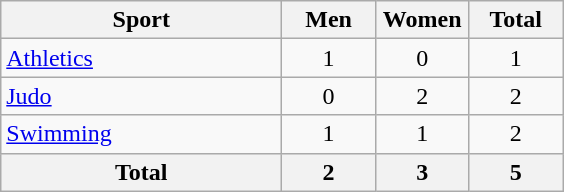<table class="wikitable sortable" style="text-align:center;">
<tr>
<th width=180>Sport</th>
<th width=55>Men</th>
<th width=55>Women</th>
<th width=55>Total</th>
</tr>
<tr>
<td align=left><a href='#'>Athletics</a></td>
<td>1</td>
<td>0</td>
<td>1</td>
</tr>
<tr>
<td align=left><a href='#'>Judo</a></td>
<td>0</td>
<td>2</td>
<td>2</td>
</tr>
<tr>
<td align=left><a href='#'>Swimming</a></td>
<td>1</td>
<td>1</td>
<td>2</td>
</tr>
<tr>
<th>Total</th>
<th>2</th>
<th>3</th>
<th>5</th>
</tr>
</table>
